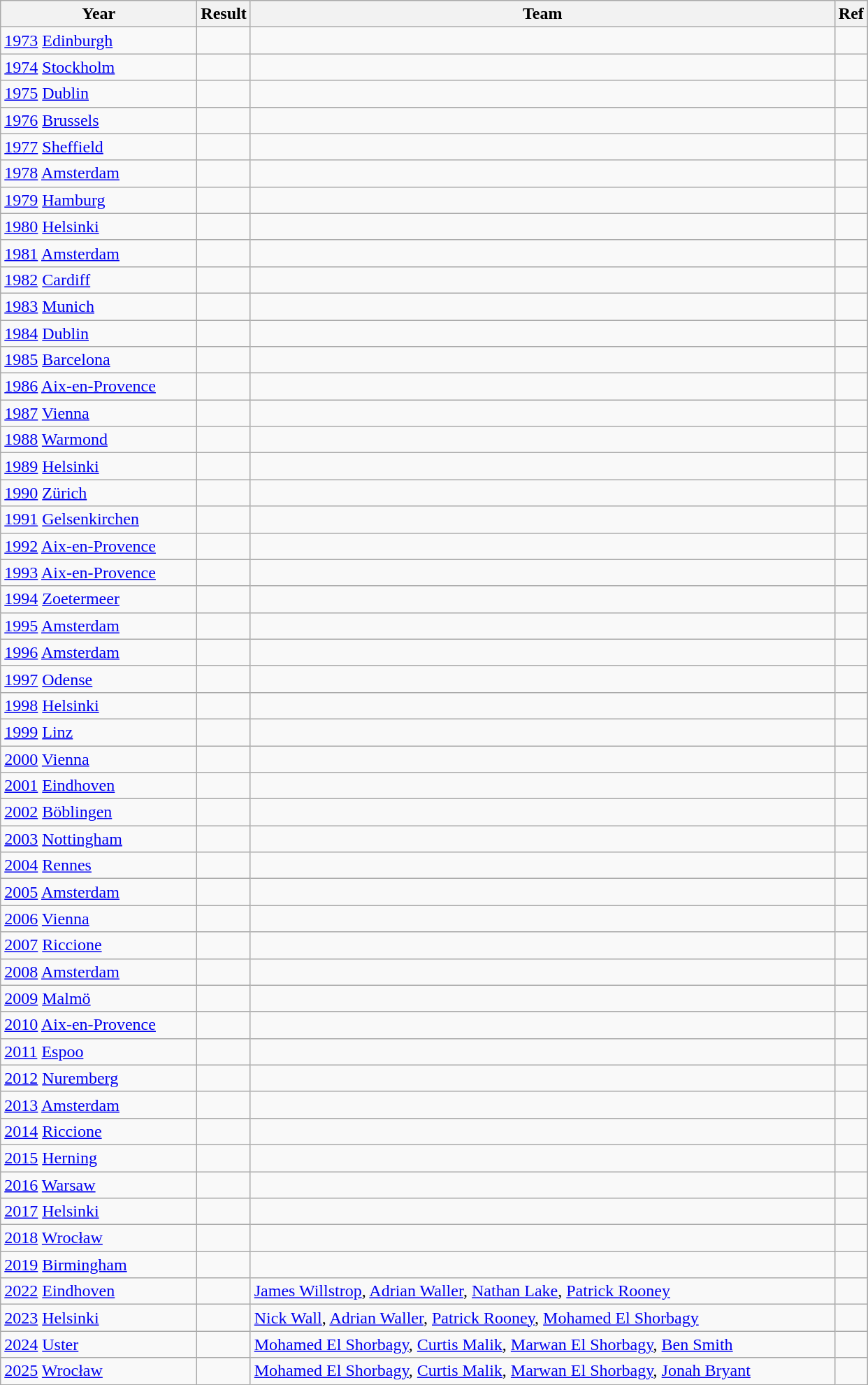<table class="wikitable" style="text-align:left">
<tr>
<th width=180>Year</th>
<th width=30>Result</th>
<th width=550>Team</th>
<th width=20>Ref</th>
</tr>
<tr>
<td><a href='#'>1973</a>  <a href='#'>Edinburgh</a></td>
<td></td>
<td></td>
<td></td>
</tr>
<tr>
<td><a href='#'>1974</a>  <a href='#'>Stockholm</a></td>
<td></td>
<td></td>
<td></td>
</tr>
<tr>
<td><a href='#'>1975</a>  <a href='#'>Dublin</a></td>
<td></td>
<td></td>
<td></td>
</tr>
<tr>
<td><a href='#'>1976</a>  <a href='#'>Brussels</a></td>
<td></td>
<td></td>
<td></td>
</tr>
<tr>
<td><a href='#'>1977</a>  <a href='#'>Sheffield</a></td>
<td></td>
<td></td>
<td></td>
</tr>
<tr>
<td><a href='#'>1978</a>  <a href='#'>Amsterdam</a></td>
<td></td>
<td></td>
<td></td>
</tr>
<tr>
<td><a href='#'>1979</a>  <a href='#'>Hamburg</a></td>
<td></td>
<td></td>
<td></td>
</tr>
<tr>
<td><a href='#'>1980</a>  <a href='#'>Helsinki</a></td>
<td></td>
<td></td>
<td></td>
</tr>
<tr>
<td><a href='#'>1981</a>  <a href='#'>Amsterdam</a></td>
<td></td>
<td></td>
<td></td>
</tr>
<tr>
<td><a href='#'>1982</a>  <a href='#'>Cardiff</a></td>
<td></td>
<td></td>
<td></td>
</tr>
<tr>
<td><a href='#'>1983</a>  <a href='#'>Munich</a></td>
<td></td>
<td></td>
<td></td>
</tr>
<tr>
<td><a href='#'>1984</a>  <a href='#'>Dublin</a></td>
<td></td>
<td></td>
<td></td>
</tr>
<tr>
<td><a href='#'>1985</a>  <a href='#'>Barcelona</a></td>
<td></td>
<td></td>
<td></td>
</tr>
<tr>
<td><a href='#'>1986</a>  <a href='#'>Aix-en-Provence</a></td>
<td></td>
<td></td>
<td></td>
</tr>
<tr>
<td><a href='#'>1987</a>  <a href='#'>Vienna</a></td>
<td></td>
<td></td>
<td></td>
</tr>
<tr>
<td><a href='#'>1988</a>  <a href='#'>Warmond</a></td>
<td></td>
<td></td>
<td></td>
</tr>
<tr>
<td><a href='#'>1989</a>  <a href='#'>Helsinki</a></td>
<td></td>
<td></td>
<td></td>
</tr>
<tr>
<td><a href='#'>1990</a>  <a href='#'>Zürich</a></td>
<td></td>
<td></td>
<td></td>
</tr>
<tr>
<td><a href='#'>1991</a>  <a href='#'>Gelsenkirchen</a></td>
<td></td>
<td></td>
<td></td>
</tr>
<tr>
<td><a href='#'>1992</a>  <a href='#'>Aix-en-Provence</a></td>
<td></td>
<td></td>
<td></td>
</tr>
<tr>
<td><a href='#'>1993</a>  <a href='#'>Aix-en-Provence</a></td>
<td></td>
<td></td>
<td></td>
</tr>
<tr>
<td><a href='#'>1994</a>  <a href='#'>Zoetermeer</a></td>
<td></td>
<td></td>
<td></td>
</tr>
<tr>
<td><a href='#'>1995</a>  <a href='#'>Amsterdam</a></td>
<td></td>
<td></td>
<td></td>
</tr>
<tr>
<td><a href='#'>1996</a>  <a href='#'>Amsterdam</a></td>
<td></td>
<td></td>
<td></td>
</tr>
<tr>
<td><a href='#'>1997</a>  <a href='#'>Odense</a></td>
<td></td>
<td></td>
<td></td>
</tr>
<tr>
<td><a href='#'>1998</a>  <a href='#'>Helsinki</a></td>
<td></td>
<td></td>
<td></td>
</tr>
<tr>
<td><a href='#'>1999</a>  <a href='#'>Linz</a></td>
<td></td>
<td></td>
<td></td>
</tr>
<tr>
<td><a href='#'>2000</a>  <a href='#'>Vienna</a></td>
<td></td>
<td></td>
<td></td>
</tr>
<tr>
<td><a href='#'>2001</a>  <a href='#'>Eindhoven</a></td>
<td></td>
<td></td>
<td></td>
</tr>
<tr>
<td><a href='#'>2002</a>  <a href='#'>Böblingen</a></td>
<td></td>
<td></td>
<td></td>
</tr>
<tr>
<td><a href='#'>2003</a>  <a href='#'>Nottingham</a></td>
<td></td>
<td></td>
<td></td>
</tr>
<tr>
<td><a href='#'>2004</a>  <a href='#'>Rennes</a></td>
<td></td>
<td></td>
<td></td>
</tr>
<tr>
<td><a href='#'>2005</a>  <a href='#'>Amsterdam</a></td>
<td></td>
<td></td>
<td></td>
</tr>
<tr>
<td><a href='#'>2006</a>  <a href='#'>Vienna</a></td>
<td></td>
<td></td>
<td></td>
</tr>
<tr>
<td><a href='#'>2007</a>  <a href='#'>Riccione</a></td>
<td></td>
<td></td>
<td></td>
</tr>
<tr>
<td><a href='#'>2008</a>  <a href='#'>Amsterdam</a></td>
<td></td>
<td></td>
<td></td>
</tr>
<tr>
<td><a href='#'>2009</a>  <a href='#'>Malmö</a></td>
<td></td>
<td></td>
<td></td>
</tr>
<tr>
<td><a href='#'>2010</a>  <a href='#'>Aix-en-Provence</a></td>
<td></td>
<td></td>
<td></td>
</tr>
<tr>
<td><a href='#'>2011</a>  <a href='#'>Espoo</a></td>
<td></td>
<td></td>
<td></td>
</tr>
<tr>
<td><a href='#'>2012</a>  <a href='#'>Nuremberg</a></td>
<td></td>
<td></td>
<td></td>
</tr>
<tr>
<td><a href='#'>2013</a>  <a href='#'>Amsterdam</a></td>
<td></td>
<td></td>
<td></td>
</tr>
<tr>
<td><a href='#'>2014</a>  <a href='#'>Riccione</a></td>
<td></td>
<td></td>
<td></td>
</tr>
<tr>
<td><a href='#'>2015</a>  <a href='#'>Herning</a></td>
<td></td>
<td></td>
<td></td>
</tr>
<tr>
<td><a href='#'>2016</a>  <a href='#'>Warsaw</a></td>
<td></td>
<td></td>
<td></td>
</tr>
<tr>
<td><a href='#'>2017</a>  <a href='#'>Helsinki</a></td>
<td></td>
<td></td>
<td></td>
</tr>
<tr>
<td><a href='#'>2018</a>  <a href='#'>Wrocław</a></td>
<td></td>
<td></td>
<td></td>
</tr>
<tr>
<td><a href='#'>2019</a>  <a href='#'>Birmingham</a></td>
<td></td>
<td></td>
<td></td>
</tr>
<tr>
<td><a href='#'>2022</a>  <a href='#'>Eindhoven</a></td>
<td></td>
<td><a href='#'>James Willstrop</a>, <a href='#'>Adrian Waller</a>, <a href='#'>Nathan Lake</a>, <a href='#'>Patrick Rooney</a></td>
<td></td>
</tr>
<tr>
<td><a href='#'>2023</a>  <a href='#'>Helsinki</a></td>
<td></td>
<td><a href='#'>Nick Wall</a>, <a href='#'>Adrian Waller</a>, <a href='#'>Patrick Rooney</a>, <a href='#'>Mohamed El Shorbagy</a></td>
<td></td>
</tr>
<tr>
<td><a href='#'>2024</a>  <a href='#'>Uster</a></td>
<td></td>
<td><a href='#'>Mohamed El Shorbagy</a>, <a href='#'>Curtis Malik</a>, <a href='#'>Marwan El Shorbagy</a>, <a href='#'>Ben Smith</a></td>
<td></td>
</tr>
<tr>
<td><a href='#'>2025</a>  <a href='#'>Wrocław</a></td>
<td></td>
<td><a href='#'>Mohamed El Shorbagy</a>, <a href='#'>Curtis Malik</a>, <a href='#'>Marwan El Shorbagy</a>, <a href='#'>Jonah Bryant</a></td>
<td></td>
</tr>
</table>
